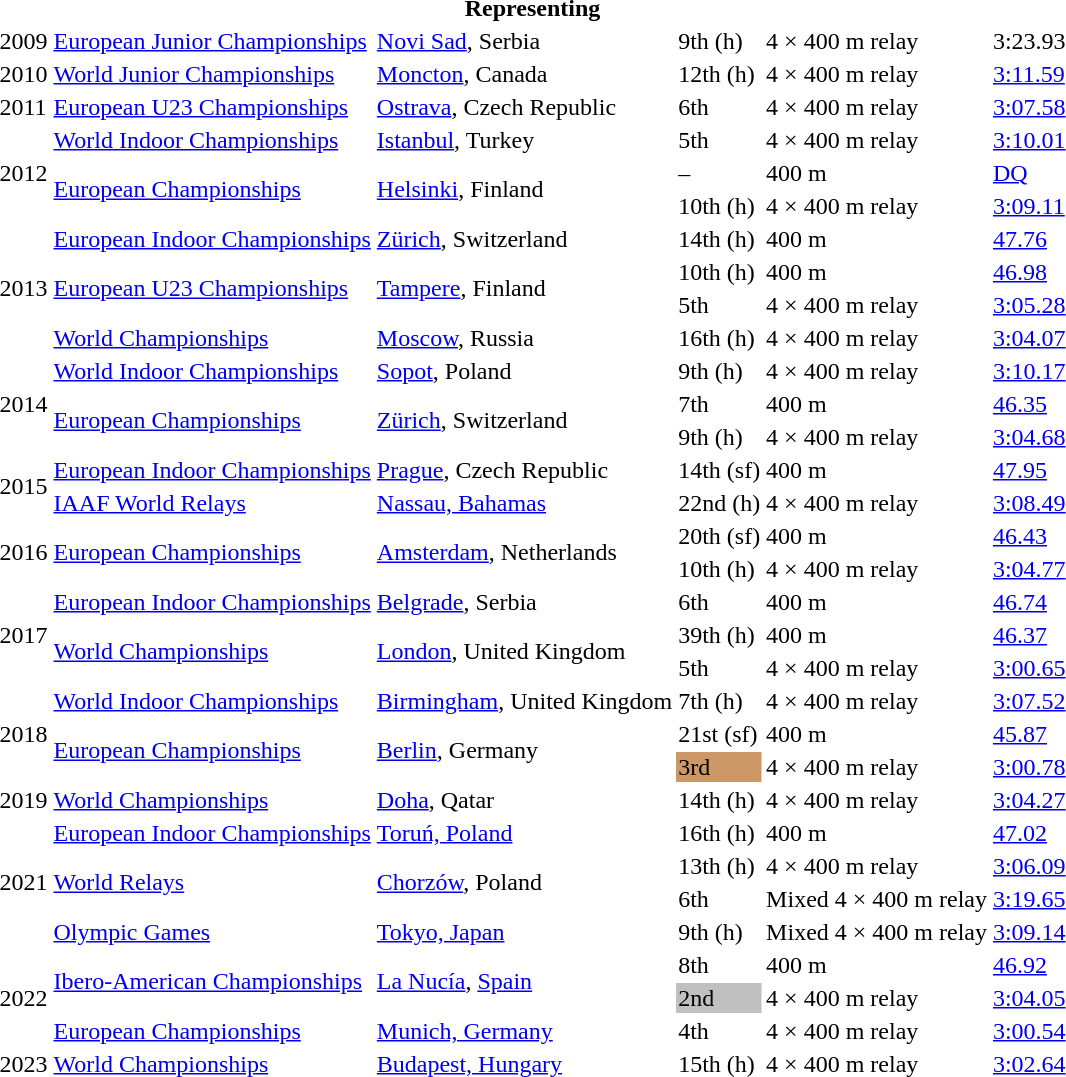<table>
<tr>
<th colspan="6">Representing </th>
</tr>
<tr>
<td>2009</td>
<td><a href='#'>European Junior Championships</a></td>
<td><a href='#'>Novi Sad</a>, Serbia</td>
<td>9th (h)</td>
<td>4 × 400 m relay</td>
<td>3:23.93</td>
</tr>
<tr>
<td>2010</td>
<td><a href='#'>World Junior Championships</a></td>
<td><a href='#'>Moncton</a>, Canada</td>
<td>12th (h)</td>
<td>4 × 400 m relay</td>
<td><a href='#'>3:11.59</a></td>
</tr>
<tr>
<td>2011</td>
<td><a href='#'>European U23 Championships</a></td>
<td><a href='#'>Ostrava</a>, Czech Republic</td>
<td>6th</td>
<td>4 × 400 m relay</td>
<td><a href='#'>3:07.58</a></td>
</tr>
<tr>
<td rowspan=3>2012</td>
<td><a href='#'>World Indoor Championships</a></td>
<td><a href='#'>Istanbul</a>, Turkey</td>
<td>5th</td>
<td>4 × 400 m relay</td>
<td><a href='#'>3:10.01</a></td>
</tr>
<tr>
<td rowspan=2><a href='#'>European Championships</a></td>
<td rowspan=2><a href='#'>Helsinki</a>, Finland</td>
<td>–</td>
<td>400 m</td>
<td><a href='#'>DQ</a></td>
</tr>
<tr>
<td>10th (h)</td>
<td>4 × 400 m relay</td>
<td><a href='#'>3:09.11</a></td>
</tr>
<tr>
<td rowspan=4>2013</td>
<td><a href='#'>European Indoor Championships</a></td>
<td><a href='#'>Zürich</a>, Switzerland</td>
<td>14th (h)</td>
<td>400 m</td>
<td><a href='#'>47.76</a></td>
</tr>
<tr>
<td rowspan=2><a href='#'>European U23 Championships</a></td>
<td rowspan=2><a href='#'>Tampere</a>, Finland</td>
<td>10th (h)</td>
<td>400 m</td>
<td><a href='#'>46.98</a></td>
</tr>
<tr>
<td>5th</td>
<td>4 × 400 m relay</td>
<td><a href='#'>3:05.28</a></td>
</tr>
<tr>
<td><a href='#'>World Championships</a></td>
<td><a href='#'>Moscow</a>, Russia</td>
<td>16th (h)</td>
<td>4 × 400 m relay</td>
<td><a href='#'>3:04.07</a></td>
</tr>
<tr>
<td rowspan=3>2014</td>
<td><a href='#'>World Indoor Championships</a></td>
<td><a href='#'>Sopot</a>, Poland</td>
<td>9th (h)</td>
<td>4 × 400 m relay</td>
<td><a href='#'>3:10.17</a></td>
</tr>
<tr>
<td rowspan=2><a href='#'>European Championships</a></td>
<td rowspan=2><a href='#'>Zürich</a>, Switzerland</td>
<td>7th</td>
<td>400 m</td>
<td><a href='#'>46.35</a></td>
</tr>
<tr>
<td>9th (h)</td>
<td>4 × 400 m relay</td>
<td><a href='#'>3:04.68</a></td>
</tr>
<tr>
<td rowspan=2>2015</td>
<td><a href='#'>European Indoor Championships</a></td>
<td><a href='#'>Prague</a>, Czech Republic</td>
<td>14th (sf)</td>
<td>400 m</td>
<td><a href='#'>47.95</a></td>
</tr>
<tr>
<td><a href='#'>IAAF World Relays</a></td>
<td><a href='#'>Nassau, Bahamas</a></td>
<td>22nd (h)</td>
<td>4 × 400 m relay</td>
<td><a href='#'>3:08.49</a></td>
</tr>
<tr>
<td rowspan=2>2016</td>
<td rowspan=2><a href='#'>European Championships</a></td>
<td rowspan=2><a href='#'>Amsterdam</a>, Netherlands</td>
<td>20th (sf)</td>
<td>400 m</td>
<td><a href='#'>46.43</a></td>
</tr>
<tr>
<td>10th (h)</td>
<td>4 × 400 m relay</td>
<td><a href='#'>3:04.77</a></td>
</tr>
<tr>
<td rowspan=3>2017</td>
<td><a href='#'>European Indoor Championships</a></td>
<td><a href='#'>Belgrade</a>, Serbia</td>
<td>6th</td>
<td>400 m</td>
<td><a href='#'>46.74</a></td>
</tr>
<tr>
<td rowspan=2><a href='#'>World Championships</a></td>
<td rowspan=2><a href='#'>London</a>, United Kingdom</td>
<td>39th (h)</td>
<td>400 m</td>
<td><a href='#'>46.37</a></td>
</tr>
<tr>
<td>5th</td>
<td>4 × 400 m relay</td>
<td><a href='#'>3:00.65</a></td>
</tr>
<tr>
<td rowspan=3>2018</td>
<td><a href='#'>World Indoor Championships</a></td>
<td><a href='#'>Birmingham</a>, United Kingdom</td>
<td>7th (h)</td>
<td>4 × 400 m relay</td>
<td><a href='#'>3:07.52</a></td>
</tr>
<tr>
<td rowspan=2><a href='#'>European Championships</a></td>
<td rowspan=2><a href='#'>Berlin</a>, Germany</td>
<td>21st (sf)</td>
<td>400 m</td>
<td><a href='#'>45.87</a></td>
</tr>
<tr>
<td bgcolor=cc9966>3rd</td>
<td>4 × 400 m relay</td>
<td><a href='#'>3:00.78</a></td>
</tr>
<tr>
<td>2019</td>
<td><a href='#'>World Championships</a></td>
<td><a href='#'>Doha</a>, Qatar</td>
<td>14th (h)</td>
<td>4 × 400 m relay</td>
<td><a href='#'>3:04.27</a></td>
</tr>
<tr>
<td rowspan=4>2021</td>
<td><a href='#'>European Indoor Championships</a></td>
<td><a href='#'>Toruń, Poland</a></td>
<td>16th (h)</td>
<td>400 m</td>
<td><a href='#'>47.02</a></td>
</tr>
<tr>
<td rowspan=2><a href='#'>World Relays</a></td>
<td rowspan=2><a href='#'>Chorzów</a>, Poland</td>
<td>13th (h)</td>
<td>4 × 400 m relay</td>
<td><a href='#'>3:06.09</a></td>
</tr>
<tr>
<td>6th</td>
<td>Mixed 4 × 400 m relay</td>
<td><a href='#'>3:19.65</a></td>
</tr>
<tr>
<td><a href='#'>Olympic Games</a></td>
<td><a href='#'>Tokyo, Japan</a></td>
<td>9th (h)</td>
<td>Mixed 4 × 400 m relay</td>
<td><a href='#'>3:09.14</a></td>
</tr>
<tr>
<td rowspan=3>2022</td>
<td rowspan=2><a href='#'>Ibero-American Championships</a></td>
<td rowspan=2><a href='#'>La Nucía</a>, <a href='#'>Spain</a></td>
<td>8th</td>
<td>400 m</td>
<td><a href='#'>46.92</a></td>
</tr>
<tr>
<td bgcolor=silver>2nd</td>
<td>4 × 400 m relay</td>
<td><a href='#'>3:04.05</a></td>
</tr>
<tr>
<td><a href='#'>European Championships</a></td>
<td><a href='#'>Munich, Germany</a></td>
<td>4th</td>
<td>4 × 400 m relay</td>
<td><a href='#'>3:00.54</a></td>
</tr>
<tr>
<td>2023</td>
<td><a href='#'>World Championships</a></td>
<td><a href='#'>Budapest, Hungary</a></td>
<td>15th (h)</td>
<td>4 × 400 m relay</td>
<td><a href='#'>3:02.64</a></td>
</tr>
</table>
